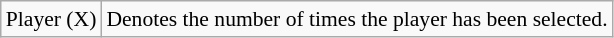<table class="wikitable" style="font-size:90%;">
<tr>
<td>Player (X)</td>
<td>Denotes the number of times the player has been selected.</td>
</tr>
</table>
